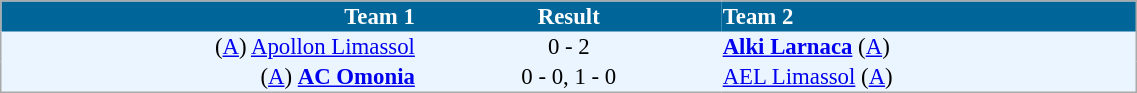<table cellspacing="0" style="background: #EBF5FF; border: 1px #aaa solid; border-collapse: collapse; font-size: 95%;" width=60%>
<tr bgcolor=#006699 style="color:white;">
<th width=30% align="right">Team 1</th>
<th width=22% align="center">Result</th>
<th width=30% align="left">Team 2</th>
</tr>
<tr>
<td align=right>(<a href='#'>A</a>) <a href='#'>Apollon Limassol</a></td>
<td align=center>0 - 2</td>
<td align=left><strong><a href='#'>Alki Larnaca</a></strong> (<a href='#'>A</a>)</td>
</tr>
<tr>
<td align=right>(<a href='#'>A</a>) <strong><a href='#'>AC Omonia</a></strong></td>
<td align=center>0 - 0, 1 - 0</td>
<td align=left><a href='#'>AEL Limassol</a> (<a href='#'>A</a>)</td>
</tr>
</table>
